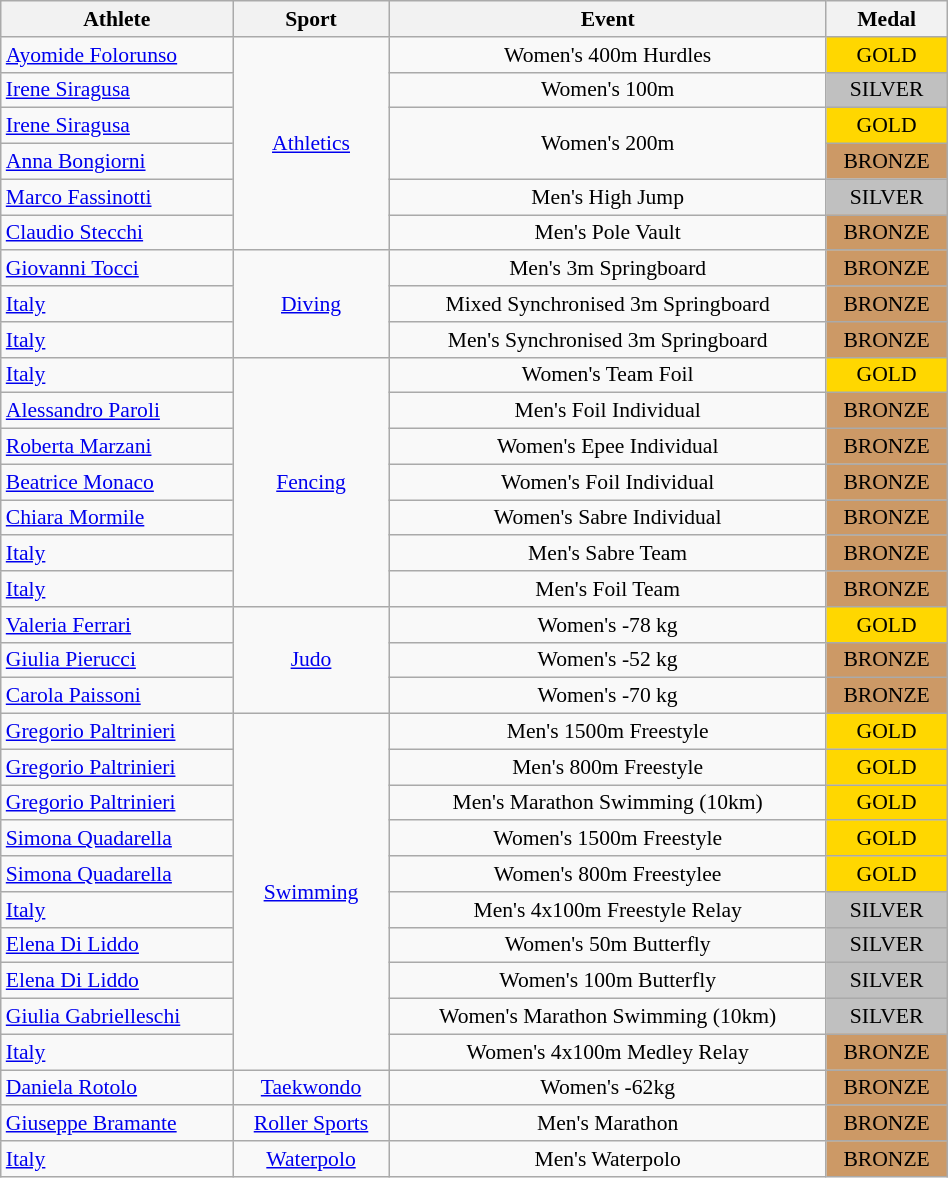<table class="wikitable sortable" width=50% style="font-size:90%; text-align:center;">
<tr>
<th>Athlete</th>
<th>Sport</th>
<th>Event</th>
<th>Medal</th>
</tr>
<tr>
<td align=left><a href='#'>Ayomide Folorunso</a></td>
<td rowspan=6><a href='#'>Athletics</a></td>
<td>Women's 400m Hurdles</td>
<td bgcolor=gold>GOLD</td>
</tr>
<tr>
<td align=left><a href='#'>Irene Siragusa</a></td>
<td>Women's 100m</td>
<td bgcolor=silver>SILVER</td>
</tr>
<tr>
<td align=left><a href='#'>Irene Siragusa</a></td>
<td rowspan=2>Women's 200m</td>
<td bgcolor=gold>GOLD</td>
</tr>
<tr>
<td align=left><a href='#'>Anna Bongiorni</a></td>
<td bgcolor=cc9966>BRONZE</td>
</tr>
<tr>
<td align=left><a href='#'>Marco Fassinotti</a></td>
<td>Men's High Jump</td>
<td bgcolor=silver>SILVER</td>
</tr>
<tr>
<td align=left><a href='#'>Claudio Stecchi</a></td>
<td>Men's Pole Vault</td>
<td bgcolor=cc9966>BRONZE</td>
</tr>
<tr>
<td align=left><a href='#'>Giovanni Tocci</a></td>
<td rowspan=3><a href='#'>Diving</a></td>
<td>Men's 3m Springboard</td>
<td bgcolor=cc9966>BRONZE</td>
</tr>
<tr>
<td align=left><a href='#'>Italy</a></td>
<td>Mixed Synchronised 3m Springboard</td>
<td bgcolor=cc9966>BRONZE</td>
</tr>
<tr>
<td align=left><a href='#'>Italy</a></td>
<td>Men's Synchronised 3m Springboard</td>
<td bgcolor=cc9966>BRONZE</td>
</tr>
<tr>
<td align=left><a href='#'>Italy</a></td>
<td rowspan=7><a href='#'>Fencing</a></td>
<td>Women's Team Foil</td>
<td bgcolor=gold>GOLD</td>
</tr>
<tr>
<td align=left><a href='#'>Alessandro Paroli</a></td>
<td>Men's Foil Individual</td>
<td bgcolor=cc9966>BRONZE</td>
</tr>
<tr>
<td align=left><a href='#'>Roberta Marzani</a></td>
<td>Women's Epee Individual</td>
<td bgcolor=cc9966>BRONZE</td>
</tr>
<tr>
<td align=left><a href='#'>Beatrice Monaco</a></td>
<td>Women's Foil Individual</td>
<td bgcolor=cc9966>BRONZE</td>
</tr>
<tr>
<td align=left><a href='#'>Chiara Mormile</a></td>
<td>Women's Sabre Individual</td>
<td bgcolor=cc9966>BRONZE</td>
</tr>
<tr>
<td align=left><a href='#'>Italy</a></td>
<td>Men's Sabre Team</td>
<td bgcolor=cc9966>BRONZE</td>
</tr>
<tr>
<td align=left><a href='#'>Italy</a></td>
<td>Men's Foil Team</td>
<td bgcolor=cc9966>BRONZE</td>
</tr>
<tr>
<td align=left><a href='#'>Valeria Ferrari</a></td>
<td rowspan=3><a href='#'>Judo</a></td>
<td>Women's -78 kg</td>
<td bgcolor=gold>GOLD</td>
</tr>
<tr>
<td align=left><a href='#'>Giulia Pierucci</a></td>
<td>Women's -52 kg</td>
<td bgcolor=cc9966>BRONZE</td>
</tr>
<tr>
<td align=left><a href='#'>Carola Paissoni</a></td>
<td>Women's -70 kg</td>
<td bgcolor=cc9966>BRONZE</td>
</tr>
<tr>
<td align=left><a href='#'>Gregorio Paltrinieri</a></td>
<td rowspan=10><a href='#'>Swimming</a></td>
<td>Men's 1500m Freestyle</td>
<td bgcolor=gold>GOLD</td>
</tr>
<tr>
<td align=left><a href='#'>Gregorio Paltrinieri</a></td>
<td>Men's 800m Freestyle</td>
<td bgcolor=gold>GOLD</td>
</tr>
<tr>
<td align=left><a href='#'>Gregorio Paltrinieri</a></td>
<td>Men's Marathon Swimming (10km)</td>
<td bgcolor=gold>GOLD</td>
</tr>
<tr>
<td align=left><a href='#'>Simona Quadarella</a></td>
<td>Women's 1500m Freestyle</td>
<td bgcolor=gold>GOLD</td>
</tr>
<tr>
<td align=left><a href='#'>Simona Quadarella</a></td>
<td>Women's 800m Freestylee</td>
<td bgcolor=gold>GOLD</td>
</tr>
<tr>
<td align=left><a href='#'>Italy</a></td>
<td>Men's 4x100m Freestyle Relay</td>
<td bgcolor=silver>SILVER</td>
</tr>
<tr>
<td align=left><a href='#'>Elena Di Liddo</a></td>
<td>Women's 50m Butterfly</td>
<td bgcolor=silver>SILVER</td>
</tr>
<tr>
<td align=left><a href='#'>Elena Di Liddo</a></td>
<td>Women's 100m Butterfly</td>
<td bgcolor=silver>SILVER</td>
</tr>
<tr>
<td align=left><a href='#'>Giulia Gabrielleschi</a></td>
<td>Women's Marathon Swimming (10km)</td>
<td bgcolor=silver>SILVER</td>
</tr>
<tr>
<td align=left><a href='#'>Italy</a></td>
<td>Women's 4x100m Medley Relay</td>
<td bgcolor=cc9966>BRONZE</td>
</tr>
<tr>
<td align=left><a href='#'>Daniela Rotolo</a></td>
<td rowspan=1><a href='#'>Taekwondo</a></td>
<td>Women's -62kg</td>
<td bgcolor=cc9966>BRONZE</td>
</tr>
<tr>
<td align=left><a href='#'>Giuseppe Bramante</a></td>
<td rowspan=1><a href='#'>Roller Sports</a></td>
<td>Men's Marathon</td>
<td bgcolor=cc9966>BRONZE</td>
</tr>
<tr>
<td align=left><a href='#'>Italy</a></td>
<td rowspan=1><a href='#'>Waterpolo</a></td>
<td>Men's Waterpolo</td>
<td bgcolor=cc9966>BRONZE</td>
</tr>
</table>
